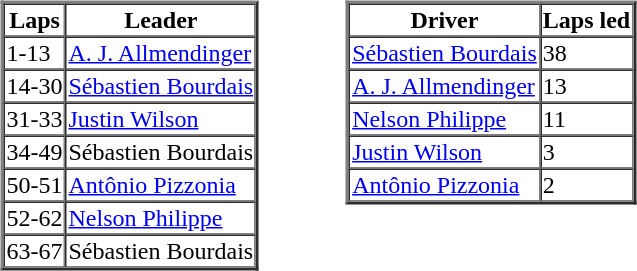<table>
<tr>
<td valign="top"><br><table border=2 cellspacing=0>
<tr>
<th>Laps</th>
<th>Leader</th>
</tr>
<tr>
<td>1-13</td>
<td><a href='#'>A. J. Allmendinger</a></td>
</tr>
<tr>
<td>14-30</td>
<td><a href='#'>Sébastien Bourdais</a></td>
</tr>
<tr>
<td>31-33</td>
<td><a href='#'>Justin Wilson</a></td>
</tr>
<tr>
<td>34-49</td>
<td>Sébastien Bourdais</td>
</tr>
<tr>
<td>50-51</td>
<td><a href='#'>Antônio Pizzonia</a></td>
</tr>
<tr>
<td>52-62</td>
<td><a href='#'>Nelson Philippe</a></td>
</tr>
<tr>
<td>63-67</td>
<td>Sébastien Bourdais</td>
</tr>
</table>
</td>
<td width="50"> </td>
<td valign="top"><br><table border=2 cellspacing=0>
<tr>
<th>Driver</th>
<th>Laps led</th>
</tr>
<tr>
<td><a href='#'>Sébastien Bourdais</a></td>
<td>38</td>
</tr>
<tr>
<td><a href='#'>A. J. Allmendinger</a></td>
<td>13</td>
</tr>
<tr>
<td><a href='#'>Nelson Philippe</a></td>
<td>11</td>
</tr>
<tr>
<td><a href='#'>Justin Wilson</a></td>
<td>3</td>
</tr>
<tr>
<td><a href='#'>Antônio Pizzonia</a></td>
<td>2</td>
</tr>
</table>
</td>
</tr>
</table>
